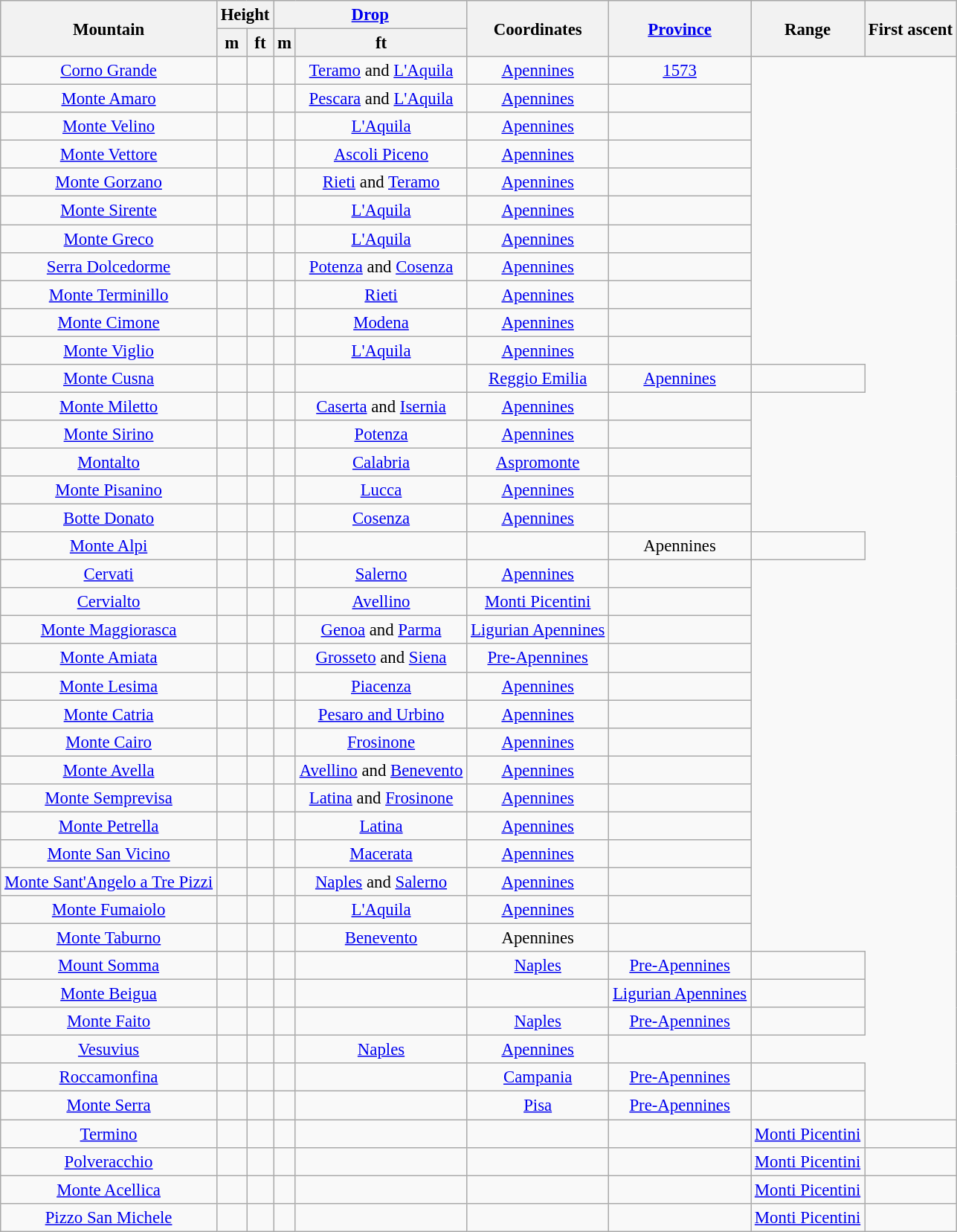<table class="wikitable sortable" style="text-align: center; font-size: 95%;">
<tr bgcolor="#dddddd">
<th rowspan=2>Mountain</th>
<th colspan=2>Height</th>
<th colspan=2><a href='#'>Drop</a><br></th>
<th rowspan=2>Coordinates</th>
<th rowspan=2><a href='#'>Province</a></th>
<th rowspan=2>Range</th>
<th rowspan=2>First ascent</th>
</tr>
<tr>
<th>m</th>
<th>ft</th>
<th>m</th>
<th>ft</th>
</tr>
<tr>
<td><a href='#'>Corno Grande</a></td>
<td></td>
<td></td>
<td></td>
<td><a href='#'>Teramo</a> and <a href='#'>L'Aquila</a></td>
<td><a href='#'>Apennines</a></td>
<td><a href='#'>1573</a></td>
</tr>
<tr>
<td><a href='#'>Monte Amaro</a></td>
<td></td>
<td></td>
<td></td>
<td><a href='#'>Pescara</a> and <a href='#'>L'Aquila</a></td>
<td><a href='#'>Apennines</a></td>
<td></td>
</tr>
<tr>
<td><a href='#'>Monte Velino</a></td>
<td></td>
<td></td>
<td></td>
<td><a href='#'>L'Aquila</a></td>
<td><a href='#'>Apennines</a></td>
<td></td>
</tr>
<tr>
<td><a href='#'>Monte Vettore</a></td>
<td></td>
<td></td>
<td></td>
<td><a href='#'>Ascoli Piceno</a></td>
<td><a href='#'>Apennines</a></td>
<td></td>
</tr>
<tr>
<td><a href='#'>Monte Gorzano</a></td>
<td></td>
<td></td>
<td></td>
<td><a href='#'>Rieti</a> and <a href='#'>Teramo</a></td>
<td><a href='#'>Apennines</a></td>
<td></td>
</tr>
<tr>
<td><a href='#'>Monte Sirente</a></td>
<td></td>
<td></td>
<td></td>
<td><a href='#'>L'Aquila</a></td>
<td><a href='#'>Apennines</a></td>
<td></td>
</tr>
<tr>
<td><a href='#'>Monte Greco</a></td>
<td></td>
<td></td>
<td></td>
<td><a href='#'>L'Aquila</a></td>
<td><a href='#'>Apennines</a></td>
<td></td>
</tr>
<tr>
<td><a href='#'>Serra Dolcedorme</a></td>
<td></td>
<td></td>
<td></td>
<td><a href='#'>Potenza</a> and <a href='#'>Cosenza</a></td>
<td><a href='#'>Apennines</a></td>
<td></td>
</tr>
<tr>
<td><a href='#'>Monte Terminillo</a></td>
<td></td>
<td></td>
<td></td>
<td><a href='#'>Rieti</a></td>
<td><a href='#'>Apennines</a></td>
<td></td>
</tr>
<tr>
<td><a href='#'>Monte Cimone</a></td>
<td></td>
<td></td>
<td></td>
<td><a href='#'>Modena</a></td>
<td><a href='#'>Apennines</a></td>
<td></td>
</tr>
<tr>
<td><a href='#'>Monte Viglio</a></td>
<td></td>
<td></td>
<td></td>
<td><a href='#'>L'Aquila</a></td>
<td><a href='#'>Apennines</a></td>
<td></td>
</tr>
<tr>
<td><a href='#'>Monte Cusna</a></td>
<td></td>
<td></td>
<td></td>
<td></td>
<td><a href='#'>Reggio Emilia</a></td>
<td><a href='#'>Apennines</a></td>
<td></td>
</tr>
<tr>
<td><a href='#'>Monte Miletto</a></td>
<td></td>
<td></td>
<td></td>
<td><a href='#'>Caserta</a> and <a href='#'>Isernia</a></td>
<td><a href='#'>Apennines</a></td>
<td></td>
</tr>
<tr>
<td><a href='#'>Monte Sirino</a></td>
<td></td>
<td></td>
<td></td>
<td><a href='#'>Potenza</a></td>
<td><a href='#'>Apennines</a></td>
<td></td>
</tr>
<tr>
<td><a href='#'>Montalto</a></td>
<td></td>
<td></td>
<td></td>
<td><a href='#'>Calabria</a></td>
<td><a href='#'>Aspromonte</a></td>
<td></td>
</tr>
<tr>
<td><a href='#'>Monte Pisanino</a></td>
<td></td>
<td></td>
<td></td>
<td><a href='#'>Lucca</a></td>
<td><a href='#'>Apennines</a></td>
<td></td>
</tr>
<tr>
<td><a href='#'>Botte Donato</a></td>
<td></td>
<td></td>
<td></td>
<td><a href='#'>Cosenza</a></td>
<td><a href='#'>Apennines</a></td>
<td></td>
</tr>
<tr>
<td><a href='#'>Monte Alpi</a></td>
<td></td>
<td></td>
<td></td>
<td></td>
<td></td>
<td>Apennines</td>
<td></td>
</tr>
<tr>
<td><a href='#'>Cervati</a></td>
<td></td>
<td></td>
<td></td>
<td><a href='#'>Salerno</a></td>
<td><a href='#'>Apennines</a></td>
<td></td>
</tr>
<tr>
<td><a href='#'>Cervialto</a></td>
<td></td>
<td></td>
<td></td>
<td><a href='#'>Avellino</a></td>
<td><a href='#'>Monti Picentini</a></td>
<td></td>
</tr>
<tr>
<td><a href='#'>Monte Maggiorasca</a></td>
<td></td>
<td></td>
<td></td>
<td><a href='#'>Genoa</a> and <a href='#'>Parma</a></td>
<td><a href='#'>Ligurian Apennines</a></td>
<td></td>
</tr>
<tr>
<td><a href='#'>Monte Amiata</a></td>
<td></td>
<td></td>
<td></td>
<td><a href='#'>Grosseto</a> and <a href='#'>Siena</a></td>
<td><a href='#'>Pre-Apennines</a></td>
<td></td>
</tr>
<tr>
<td><a href='#'>Monte Lesima</a></td>
<td></td>
<td></td>
<td></td>
<td><a href='#'>Piacenza</a></td>
<td><a href='#'>Apennines</a></td>
<td></td>
</tr>
<tr>
<td><a href='#'>Monte Catria</a></td>
<td></td>
<td></td>
<td></td>
<td><a href='#'>Pesaro and Urbino</a></td>
<td><a href='#'>Apennines</a></td>
<td></td>
</tr>
<tr>
<td><a href='#'>Monte Cairo</a></td>
<td></td>
<td></td>
<td></td>
<td><a href='#'>Frosinone</a></td>
<td><a href='#'>Apennines</a></td>
<td></td>
</tr>
<tr>
<td><a href='#'>Monte Avella</a></td>
<td></td>
<td></td>
<td></td>
<td><a href='#'>Avellino</a> and <a href='#'>Benevento</a></td>
<td><a href='#'>Apennines</a></td>
<td></td>
</tr>
<tr>
<td><a href='#'>Monte Semprevisa</a></td>
<td></td>
<td></td>
<td></td>
<td><a href='#'>Latina</a> and <a href='#'>Frosinone</a></td>
<td><a href='#'>Apennines</a></td>
<td></td>
</tr>
<tr>
<td><a href='#'>Monte Petrella</a></td>
<td></td>
<td></td>
<td></td>
<td><a href='#'>Latina</a></td>
<td><a href='#'>Apennines</a></td>
<td></td>
</tr>
<tr>
<td><a href='#'>Monte San Vicino</a></td>
<td></td>
<td></td>
<td></td>
<td><a href='#'>Macerata</a></td>
<td><a href='#'>Apennines</a></td>
<td></td>
</tr>
<tr>
<td><a href='#'>Monte Sant'Angelo a Tre Pizzi</a></td>
<td></td>
<td></td>
<td></td>
<td><a href='#'>Naples</a> and <a href='#'>Salerno</a></td>
<td><a href='#'>Apennines</a></td>
<td></td>
</tr>
<tr>
<td><a href='#'>Monte Fumaiolo</a></td>
<td></td>
<td></td>
<td></td>
<td><a href='#'>L'Aquila</a></td>
<td><a href='#'>Apennines</a></td>
<td></td>
</tr>
<tr>
<td><a href='#'>Monte Taburno</a></td>
<td></td>
<td></td>
<td></td>
<td><a href='#'>Benevento</a></td>
<td>Apennines</td>
<td></td>
</tr>
<tr>
<td><a href='#'>Mount Somma</a></td>
<td></td>
<td></td>
<td></td>
<td></td>
<td><a href='#'>Naples</a></td>
<td><a href='#'>Pre-Apennines</a></td>
<td></td>
</tr>
<tr>
<td><a href='#'>Monte Beigua</a></td>
<td></td>
<td></td>
<td></td>
<td></td>
<td></td>
<td><a href='#'>Ligurian Apennines</a></td>
<td></td>
</tr>
<tr>
<td><a href='#'>Monte Faito</a></td>
<td></td>
<td></td>
<td></td>
<td></td>
<td><a href='#'>Naples</a></td>
<td><a href='#'>Pre-Apennines</a></td>
<td></td>
</tr>
<tr>
<td><a href='#'>Vesuvius</a></td>
<td></td>
<td></td>
<td></td>
<td><a href='#'>Naples</a></td>
<td><a href='#'>Apennines</a></td>
<td></td>
</tr>
<tr>
<td><a href='#'>Roccamonfina</a></td>
<td></td>
<td></td>
<td></td>
<td></td>
<td><a href='#'>Campania</a></td>
<td><a href='#'>Pre-Apennines</a></td>
<td></td>
</tr>
<tr>
<td><a href='#'>Monte Serra</a></td>
<td></td>
<td></td>
<td></td>
<td></td>
<td><a href='#'>Pisa</a></td>
<td><a href='#'>Pre-Apennines</a></td>
<td></td>
</tr>
<tr>
<td><a href='#'>Termino</a></td>
<td></td>
<td></td>
<td></td>
<td></td>
<td></td>
<td></td>
<td><a href='#'>Monti Picentini</a></td>
<td></td>
</tr>
<tr>
<td><a href='#'>Polveracchio</a></td>
<td></td>
<td></td>
<td></td>
<td></td>
<td></td>
<td></td>
<td><a href='#'>Monti Picentini</a></td>
<td></td>
</tr>
<tr>
<td><a href='#'>Monte Acellica</a></td>
<td></td>
<td></td>
<td></td>
<td></td>
<td></td>
<td></td>
<td><a href='#'>Monti Picentini</a></td>
<td></td>
</tr>
<tr>
<td><a href='#'>Pizzo San Michele</a></td>
<td></td>
<td></td>
<td></td>
<td></td>
<td></td>
<td></td>
<td><a href='#'>Monti Picentini</a></td>
<td></td>
</tr>
</table>
